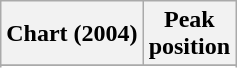<table class="wikitable sortable plainrowheaders" style="text-align:center">
<tr>
<th scope="col">Chart (2004)</th>
<th scope="col">Peak<br> position</th>
</tr>
<tr>
</tr>
<tr>
</tr>
</table>
